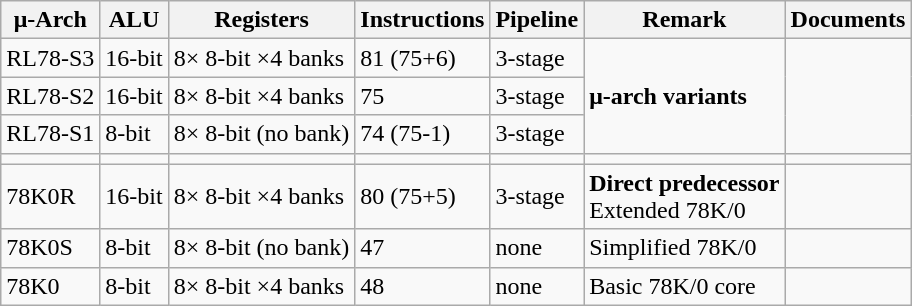<table class="wikitable">
<tr>
<th>μ-Arch</th>
<th>ALU</th>
<th>Registers</th>
<th>Instructions</th>
<th>Pipeline</th>
<th>Remark</th>
<th>Documents</th>
</tr>
<tr>
<td>RL78-S3</td>
<td>16-bit</td>
<td>8× 8-bit ×4 banks</td>
<td>81 (75+6)</td>
<td>3-stage</td>
<td rowspan="3"><strong>μ-arch variants</strong></td>
<td rowspan="3"></td>
</tr>
<tr>
<td>RL78-S2</td>
<td>16-bit</td>
<td>8× 8-bit ×4 banks</td>
<td>75</td>
<td>3-stage</td>
</tr>
<tr>
<td>RL78-S1</td>
<td>8-bit</td>
<td>8× 8-bit (no bank)</td>
<td>74 (75-1)</td>
<td>3-stage</td>
</tr>
<tr>
<td></td>
<td></td>
<td></td>
<td></td>
<td></td>
<td></td>
<td></td>
</tr>
<tr>
<td>78K0R</td>
<td>16-bit</td>
<td>8× 8-bit ×4 banks</td>
<td>80 (75+5)</td>
<td>3-stage</td>
<td><strong>Direct predecessor</strong><br>Extended 78K/0</td>
<td></td>
</tr>
<tr>
<td>78K0S</td>
<td>8-bit</td>
<td>8× 8-bit (no bank)</td>
<td>47</td>
<td>none</td>
<td>Simplified 78K/0</td>
<td></td>
</tr>
<tr>
<td>78K0</td>
<td>8-bit</td>
<td>8× 8-bit ×4 banks</td>
<td>48</td>
<td>none</td>
<td>Basic 78K/0 core</td>
<td></td>
</tr>
</table>
